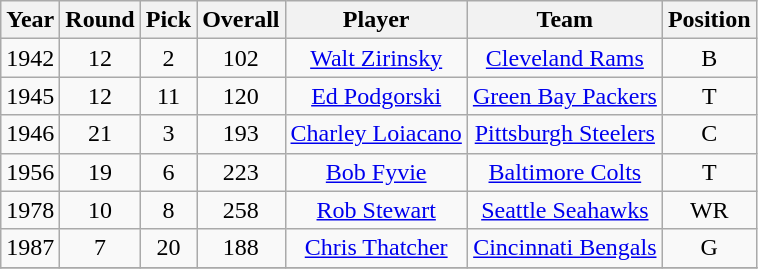<table class="wikitable sortable" style="text-align: center;">
<tr>
<th>Year</th>
<th>Round</th>
<th>Pick</th>
<th>Overall</th>
<th>Player</th>
<th>Team</th>
<th>Position</th>
</tr>
<tr>
<td>1942</td>
<td>12</td>
<td>2</td>
<td>102</td>
<td><a href='#'>Walt Zirinsky</a></td>
<td><a href='#'>Cleveland Rams</a></td>
<td>B</td>
</tr>
<tr>
<td>1945</td>
<td>12</td>
<td>11</td>
<td>120</td>
<td><a href='#'>Ed Podgorski</a></td>
<td><a href='#'>Green Bay Packers</a></td>
<td>T</td>
</tr>
<tr>
<td>1946</td>
<td>21</td>
<td>3</td>
<td>193</td>
<td><a href='#'>Charley Loiacano</a></td>
<td><a href='#'>Pittsburgh Steelers</a></td>
<td>C</td>
</tr>
<tr>
<td>1956</td>
<td>19</td>
<td>6</td>
<td>223</td>
<td><a href='#'>Bob Fyvie</a></td>
<td><a href='#'>Baltimore Colts</a></td>
<td>T</td>
</tr>
<tr>
<td>1978</td>
<td>10</td>
<td>8</td>
<td>258</td>
<td><a href='#'>Rob Stewart</a></td>
<td><a href='#'>Seattle Seahawks</a></td>
<td>WR</td>
</tr>
<tr>
<td>1987</td>
<td>7</td>
<td>20</td>
<td>188</td>
<td><a href='#'>Chris Thatcher</a></td>
<td><a href='#'>Cincinnati Bengals</a></td>
<td>G</td>
</tr>
<tr>
</tr>
</table>
